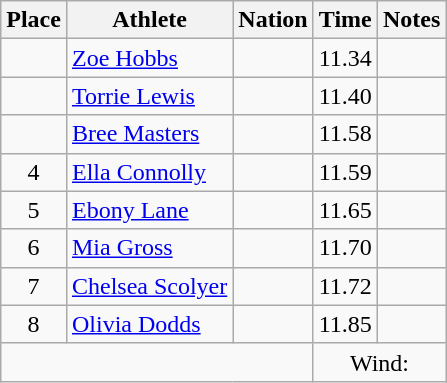<table class="wikitable mw-datatable sortable" style="text-align:center;">
<tr>
<th scope="col">Place</th>
<th scope="col">Athlete</th>
<th scope="col">Nation</th>
<th scope="col">Time</th>
<th scope="col">Notes</th>
</tr>
<tr>
<td></td>
<td align="left"><a href='#'>Zoe Hobbs</a></td>
<td align="left"></td>
<td>11.34</td>
<td></td>
</tr>
<tr>
<td></td>
<td align="left"><a href='#'>Torrie Lewis</a></td>
<td align="left"></td>
<td>11.40</td>
<td></td>
</tr>
<tr>
<td></td>
<td align="left"><a href='#'>Bree Masters</a></td>
<td align="left"></td>
<td>11.58</td>
<td></td>
</tr>
<tr>
<td>4</td>
<td align="left"><a href='#'>Ella Connolly</a></td>
<td align="left"></td>
<td>11.59</td>
<td></td>
</tr>
<tr>
<td>5</td>
<td align="left"><a href='#'>Ebony Lane</a></td>
<td align="left"></td>
<td>11.65</td>
<td></td>
</tr>
<tr>
<td>6</td>
<td align="left"><a href='#'>Mia Gross</a></td>
<td align="left"></td>
<td>11.70</td>
<td></td>
</tr>
<tr>
<td>7</td>
<td align="left"><a href='#'>Chelsea Scolyer</a></td>
<td align="left"></td>
<td>11.72</td>
<td></td>
</tr>
<tr>
<td>8</td>
<td align="left"><a href='#'>Olivia Dodds</a></td>
<td align="left"></td>
<td>11.85</td>
<td></td>
</tr>
<tr class="sortbottom">
<td colspan="3"></td>
<td colspan="2">Wind: </td>
</tr>
</table>
